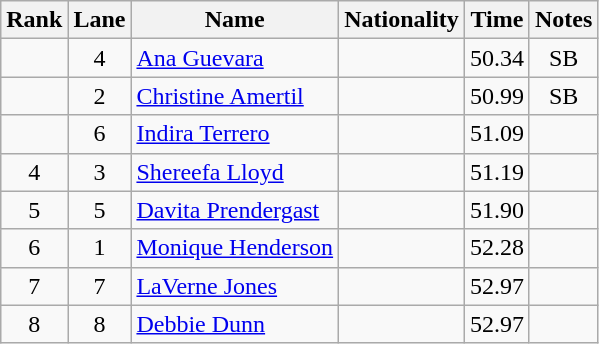<table class="wikitable sortable" style="text-align:center">
<tr>
<th>Rank</th>
<th>Lane</th>
<th>Name</th>
<th>Nationality</th>
<th>Time</th>
<th>Notes</th>
</tr>
<tr>
<td></td>
<td>4</td>
<td align=left><a href='#'>Ana Guevara</a></td>
<td align=left></td>
<td>50.34</td>
<td>SB</td>
</tr>
<tr>
<td></td>
<td>2</td>
<td align=left><a href='#'>Christine Amertil</a></td>
<td align=left></td>
<td>50.99</td>
<td>SB</td>
</tr>
<tr>
<td></td>
<td>6</td>
<td align=left><a href='#'>Indira Terrero</a></td>
<td align=left></td>
<td>51.09</td>
<td></td>
</tr>
<tr>
<td>4</td>
<td>3</td>
<td align=left><a href='#'>Shereefa Lloyd</a></td>
<td align=left></td>
<td>51.19</td>
<td></td>
</tr>
<tr>
<td>5</td>
<td>5</td>
<td align=left><a href='#'>Davita Prendergast</a></td>
<td align=left></td>
<td>51.90</td>
<td></td>
</tr>
<tr>
<td>6</td>
<td>1</td>
<td align=left><a href='#'>Monique Henderson</a></td>
<td align=left></td>
<td>52.28</td>
<td></td>
</tr>
<tr>
<td>7</td>
<td>7</td>
<td align=left><a href='#'>LaVerne Jones</a></td>
<td align=left></td>
<td>52.97</td>
<td></td>
</tr>
<tr>
<td>8</td>
<td>8</td>
<td align=left><a href='#'>Debbie Dunn</a></td>
<td align=left></td>
<td>52.97</td>
<td></td>
</tr>
</table>
